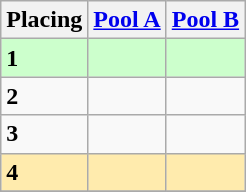<table class=wikitable style="border:1px solid #AAAAAA;">
<tr>
<th>Placing</th>
<th><a href='#'>Pool A</a></th>
<th><a href='#'>Pool B</a></th>
</tr>
<tr style="background: #ccffcc;">
<td><strong>1</strong></td>
<td></td>
<td></td>
</tr>
<tr>
<td><strong>2</strong></td>
<td></td>
<td></td>
</tr>
<tr>
<td><strong>3</strong></td>
<td></td>
<td></td>
</tr>
<tr style="background: #ffebad;">
<td><strong>4</strong></td>
<td></td>
<td></td>
</tr>
<tr>
</tr>
</table>
